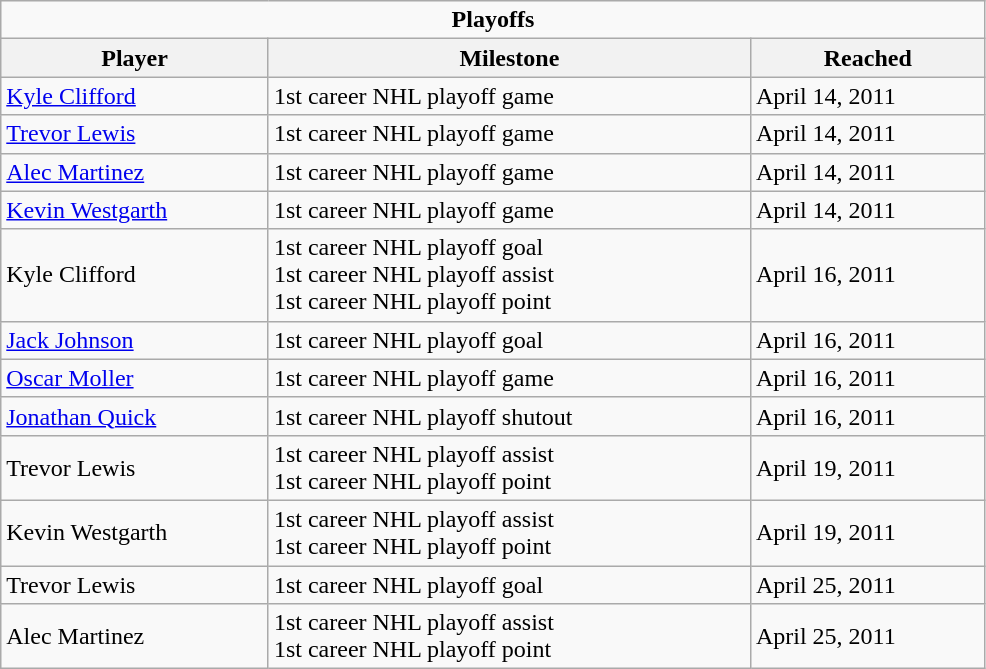<table class="wikitable" style="width:52%;">
<tr>
<td colspan="10" style="text-align:center;"><strong>Playoffs</strong></td>
</tr>
<tr>
<th>Player</th>
<th>Milestone</th>
<th>Reached</th>
</tr>
<tr>
<td><a href='#'>Kyle Clifford</a></td>
<td>1st career NHL playoff game</td>
<td>April 14, 2011</td>
</tr>
<tr>
<td><a href='#'>Trevor Lewis</a></td>
<td>1st career NHL playoff game</td>
<td>April 14, 2011</td>
</tr>
<tr>
<td><a href='#'>Alec Martinez</a></td>
<td>1st career NHL playoff game</td>
<td>April 14, 2011</td>
</tr>
<tr>
<td><a href='#'>Kevin Westgarth</a></td>
<td>1st career NHL playoff game</td>
<td>April 14, 2011</td>
</tr>
<tr>
<td>Kyle Clifford</td>
<td>1st career NHL playoff goal<br>1st career NHL playoff assist<br>1st career NHL playoff point</td>
<td>April 16, 2011</td>
</tr>
<tr>
<td><a href='#'>Jack Johnson</a></td>
<td>1st career NHL playoff goal</td>
<td>April 16, 2011</td>
</tr>
<tr>
<td><a href='#'>Oscar Moller</a></td>
<td>1st career NHL playoff game</td>
<td>April 16, 2011</td>
</tr>
<tr>
<td><a href='#'>Jonathan Quick</a></td>
<td>1st career NHL playoff shutout</td>
<td>April 16, 2011</td>
</tr>
<tr>
<td>Trevor Lewis</td>
<td>1st career NHL playoff assist<br>1st career NHL playoff point</td>
<td>April 19, 2011</td>
</tr>
<tr>
<td>Kevin Westgarth</td>
<td>1st career NHL playoff assist<br>1st career NHL playoff point</td>
<td>April 19, 2011</td>
</tr>
<tr>
<td>Trevor Lewis</td>
<td>1st career NHL playoff goal</td>
<td>April 25, 2011</td>
</tr>
<tr>
<td>Alec Martinez</td>
<td>1st career NHL playoff assist<br>1st career NHL playoff point</td>
<td>April 25, 2011</td>
</tr>
</table>
